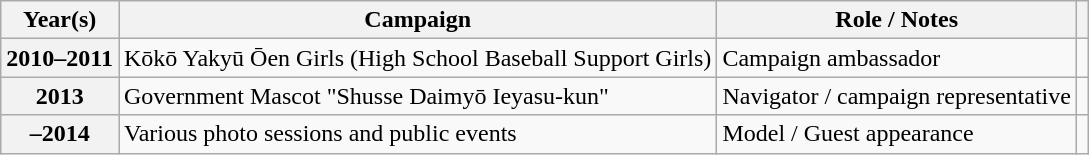<table class="wikitable plainrowheaders sortable">
<tr>
<th scope="col">Year(s)</th>
<th scope="col">Campaign</th>
<th scope="col">Role / Notes</th>
<th scope="col" class="unsortable"></th>
</tr>
<tr>
<th scope="row">2010–2011</th>
<td>Kōkō Yakyū Ōen Girls (High School Baseball Support Girls)</td>
<td>Campaign ambassador</td>
<td style="text-align:center"></td>
</tr>
<tr>
<th scope="row">2013</th>
<td>Government Mascot "Shusse Daimyō Ieyasu-kun"</td>
<td>Navigator / campaign representative</td>
<td style="text-align:center"></td>
</tr>
<tr>
<th scope="row">–2014</th>
<td>Various photo sessions and public events</td>
<td>Model / Guest appearance</td>
<td style="text-align:center"></td>
</tr>
</table>
